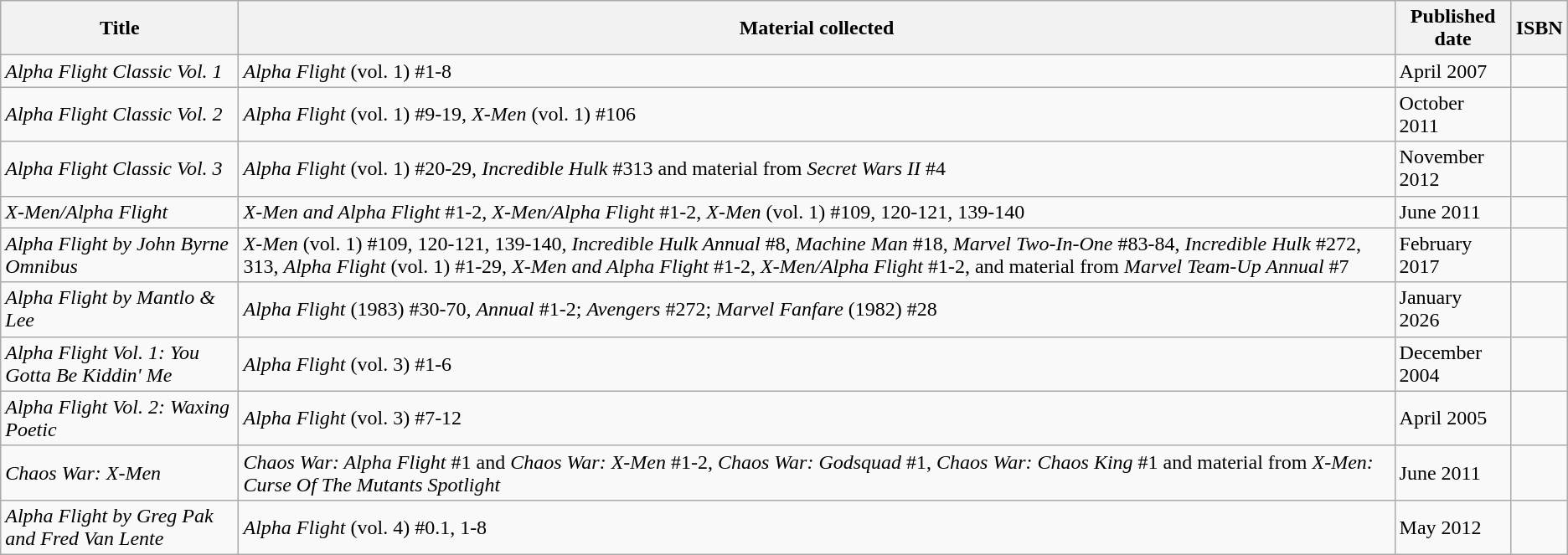<table class="wikitable">
<tr>
<th>Title</th>
<th>Material collected</th>
<th>Published date</th>
<th>ISBN</th>
</tr>
<tr>
<td><em>Alpha Flight Classic Vol. 1</em></td>
<td><em>Alpha Flight</em> (vol. 1) #1-8</td>
<td>April 2007</td>
<td></td>
</tr>
<tr>
<td><em>Alpha Flight Classic Vol. 2</em></td>
<td><em>Alpha Flight</em> (vol. 1) #9-19, <em>X-Men</em> (vol. 1) #106</td>
<td>October 2011</td>
<td></td>
</tr>
<tr>
<td><em>Alpha Flight Classic Vol. 3</em></td>
<td><em>Alpha Flight</em> (vol. 1) #20-29, <em>Incredible Hulk</em> #313 and material from <em>Secret Wars II</em> #4</td>
<td>November 2012</td>
<td></td>
</tr>
<tr>
<td><em>X-Men/Alpha Flight</em></td>
<td><em>X-Men and Alpha Flight</em> #1-2, <em>X-Men/Alpha Flight</em> #1-2, <em>X-Men</em> (vol. 1) #109, 120-121, 139-140</td>
<td>June 2011</td>
<td></td>
</tr>
<tr>
<td><em>Alpha Flight by John Byrne Omnibus</em></td>
<td><em>X-Men</em> (vol. 1) #109, 120-121, 139-140, <em>Incredible Hulk Annual</em> #8, <em>Machine Man</em> #18, <em>Marvel Two-In-One</em> #83-84, <em>Incredible Hulk</em> #272, 313, <em>Alpha Flight</em> (vol. 1) #1-29, <em>X-Men and Alpha Flight</em> #1-2, <em>X-Men/Alpha Flight</em> #1-2, and material from <em>Marvel Team-Up Annual</em> #7</td>
<td>February 2017</td>
<td></td>
</tr>
<tr>
<td><em>Alpha Flight by Mantlo & Lee</em></td>
<td><em>Alpha Flight</em> (1983) #30-70, <em>Annual</em> #1-2; <em>Avengers</em> #272; <em>Marvel Fanfare</em> (1982) #28</td>
<td>January 2026</td>
<td></td>
</tr>
<tr>
<td><em>Alpha Flight Vol. 1: You Gotta Be Kiddin' Me</em></td>
<td><em>Alpha Flight</em> (vol. 3) #1-6</td>
<td>December 2004</td>
<td></td>
</tr>
<tr>
<td><em>Alpha Flight Vol. 2: Waxing Poetic</em></td>
<td><em>Alpha Flight</em> (vol. 3) #7-12</td>
<td>April 2005</td>
<td></td>
</tr>
<tr>
<td><em>Chaos War: X-Men</em></td>
<td><em>Chaos War: Alpha Flight</em> #1 and <em>Chaos War: X-Men</em> #1-2, <em>Chaos War: Godsquad</em> #1, <em>Chaos War: Chaos King</em> #1 and material from <em>X-Men: Curse Of The Mutants Spotlight</em></td>
<td>June 2011</td>
<td></td>
</tr>
<tr>
<td><em>Alpha Flight by Greg Pak and Fred Van Lente</em></td>
<td><em>Alpha Flight</em> (vol. 4) #0.1, 1-8</td>
<td>May 2012</td>
<td></td>
</tr>
</table>
